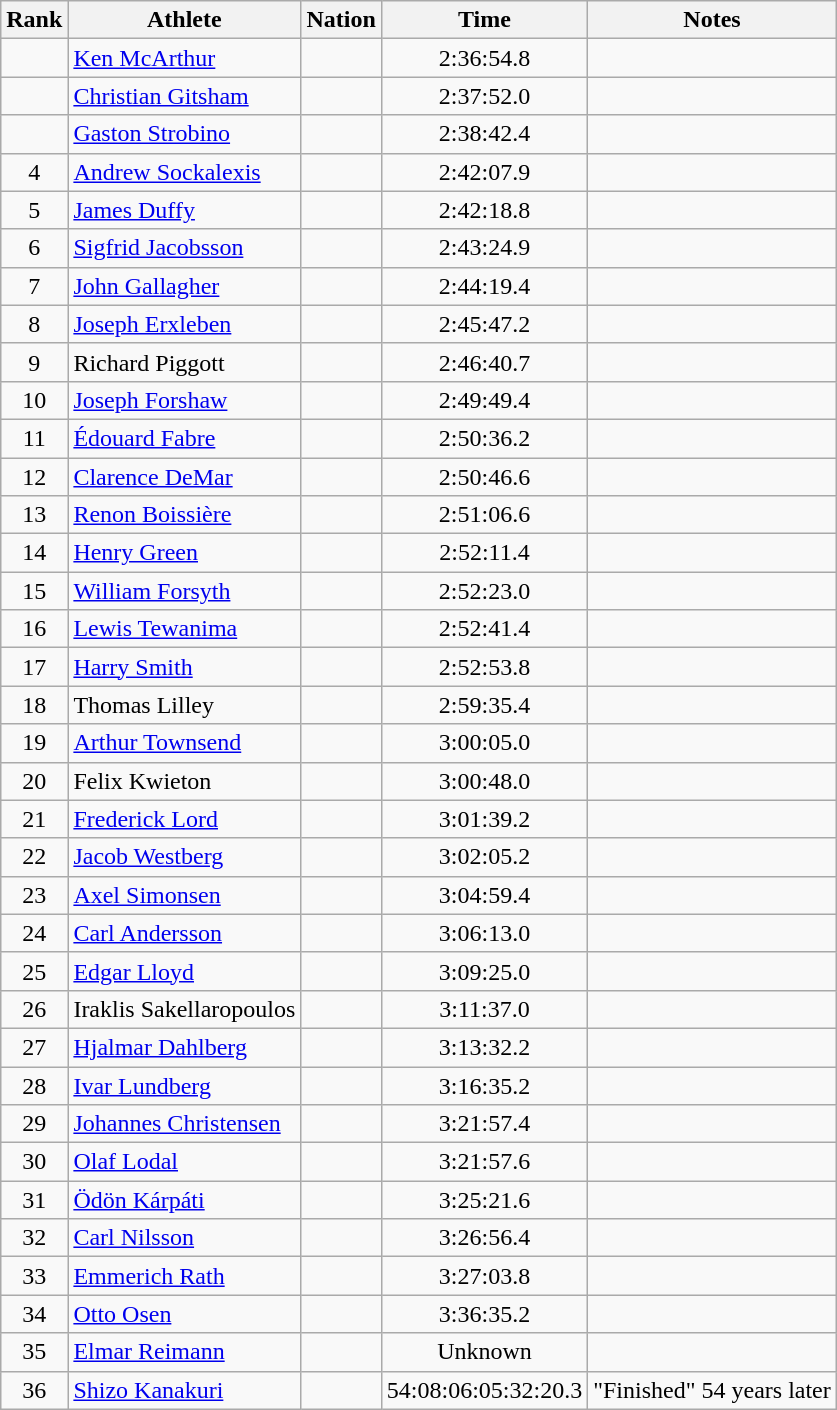<table class="wikitable sortable" style="text-align:center">
<tr>
<th>Rank</th>
<th>Athlete</th>
<th>Nation</th>
<th>Time</th>
<th>Notes</th>
</tr>
<tr>
<td></td>
<td align=left><a href='#'>Ken McArthur</a></td>
<td align=left></td>
<td>2:36:54.8</td>
<td></td>
</tr>
<tr>
<td></td>
<td align=left><a href='#'>Christian Gitsham</a></td>
<td align=left></td>
<td>2:37:52.0</td>
<td></td>
</tr>
<tr>
<td></td>
<td align=left><a href='#'>Gaston Strobino</a></td>
<td align=left></td>
<td>2:38:42.4</td>
<td></td>
</tr>
<tr>
<td>4</td>
<td align=left><a href='#'>Andrew Sockalexis</a></td>
<td align=left></td>
<td>2:42:07.9</td>
<td></td>
</tr>
<tr>
<td>5</td>
<td align=left><a href='#'>James Duffy</a></td>
<td align=left></td>
<td>2:42:18.8</td>
<td></td>
</tr>
<tr>
<td>6</td>
<td align=left><a href='#'>Sigfrid Jacobsson</a></td>
<td align=left></td>
<td>2:43:24.9</td>
<td></td>
</tr>
<tr>
<td>7</td>
<td align=left><a href='#'>John Gallagher</a></td>
<td align=left></td>
<td>2:44:19.4</td>
<td></td>
</tr>
<tr>
<td>8</td>
<td align=left><a href='#'>Joseph Erxleben</a></td>
<td align=left></td>
<td>2:45:47.2</td>
<td></td>
</tr>
<tr>
<td>9</td>
<td align=left>Richard Piggott</td>
<td align=left></td>
<td>2:46:40.7</td>
<td></td>
</tr>
<tr>
<td>10</td>
<td align=left><a href='#'>Joseph Forshaw</a></td>
<td align=left></td>
<td>2:49:49.4</td>
<td></td>
</tr>
<tr>
<td>11</td>
<td align=left><a href='#'>Édouard Fabre</a></td>
<td align=left></td>
<td>2:50:36.2</td>
<td></td>
</tr>
<tr>
<td>12</td>
<td align=left><a href='#'>Clarence DeMar</a></td>
<td align=left></td>
<td>2:50:46.6</td>
<td></td>
</tr>
<tr>
<td>13</td>
<td align=left><a href='#'>Renon Boissière</a></td>
<td align=left></td>
<td>2:51:06.6</td>
<td></td>
</tr>
<tr>
<td>14</td>
<td align=left><a href='#'>Henry Green</a></td>
<td align=left></td>
<td>2:52:11.4</td>
<td></td>
</tr>
<tr>
<td>15</td>
<td align=left><a href='#'>William Forsyth</a></td>
<td align=left></td>
<td>2:52:23.0</td>
<td></td>
</tr>
<tr>
<td>16</td>
<td align=left><a href='#'>Lewis Tewanima</a></td>
<td align=left></td>
<td>2:52:41.4</td>
<td></td>
</tr>
<tr>
<td>17</td>
<td align=left><a href='#'>Harry Smith</a></td>
<td align=left></td>
<td>2:52:53.8</td>
<td></td>
</tr>
<tr>
<td>18</td>
<td align=left>Thomas Lilley</td>
<td align=left></td>
<td>2:59:35.4</td>
<td></td>
</tr>
<tr>
<td>19</td>
<td align=left><a href='#'>Arthur Townsend</a></td>
<td align=left></td>
<td>3:00:05.0</td>
<td></td>
</tr>
<tr>
<td>20</td>
<td align=left>Felix Kwieton</td>
<td align=left></td>
<td>3:00:48.0</td>
<td></td>
</tr>
<tr>
<td>21</td>
<td align=left><a href='#'>Frederick Lord</a></td>
<td align=left></td>
<td>3:01:39.2</td>
<td></td>
</tr>
<tr>
<td>22</td>
<td align=left><a href='#'>Jacob Westberg</a></td>
<td align=left></td>
<td>3:02:05.2</td>
<td></td>
</tr>
<tr>
<td>23</td>
<td align=left><a href='#'>Axel Simonsen</a></td>
<td align=left></td>
<td>3:04:59.4</td>
<td></td>
</tr>
<tr>
<td>24</td>
<td align=left><a href='#'>Carl Andersson</a></td>
<td align=left></td>
<td>3:06:13.0</td>
<td></td>
</tr>
<tr>
<td>25</td>
<td align=left><a href='#'>Edgar Lloyd</a></td>
<td align=left></td>
<td>3:09:25.0</td>
<td></td>
</tr>
<tr>
<td>26</td>
<td align=left>Iraklis Sakellaropoulos</td>
<td align=left></td>
<td>3:11:37.0</td>
<td></td>
</tr>
<tr>
<td>27</td>
<td align=left><a href='#'>Hjalmar Dahlberg</a></td>
<td align=left></td>
<td>3:13:32.2</td>
<td></td>
</tr>
<tr>
<td>28</td>
<td align=left><a href='#'>Ivar Lundberg</a></td>
<td align=left></td>
<td>3:16:35.2</td>
<td></td>
</tr>
<tr>
<td>29</td>
<td align=left><a href='#'>Johannes Christensen</a></td>
<td align=left></td>
<td>3:21:57.4</td>
<td></td>
</tr>
<tr>
<td>30</td>
<td align=left><a href='#'>Olaf Lodal</a></td>
<td align=left></td>
<td>3:21:57.6</td>
<td></td>
</tr>
<tr>
<td>31</td>
<td align=left><a href='#'>Ödön Kárpáti</a></td>
<td align=left></td>
<td>3:25:21.6</td>
<td></td>
</tr>
<tr>
<td>32</td>
<td align=left><a href='#'>Carl Nilsson</a></td>
<td align=left></td>
<td>3:26:56.4</td>
<td></td>
</tr>
<tr>
<td>33</td>
<td align=left><a href='#'>Emmerich Rath</a></td>
<td align=left></td>
<td>3:27:03.8</td>
<td></td>
</tr>
<tr>
<td>34</td>
<td align=left><a href='#'>Otto Osen</a></td>
<td align=left></td>
<td>3:36:35.2</td>
<td></td>
</tr>
<tr>
<td>35</td>
<td align="left"><a href='#'>Elmar Reimann</a></td>
<td align="left"></td>
<td>Unknown</td>
<td></td>
</tr>
<tr>
<td>36</td>
<td align=left><a href='#'>Shizo Kanakuri</a></td>
<td align=left></td>
<td>54:08:06:05:32:20.3</td>
<td>"Finished" 54 years later</td>
</tr>
</table>
